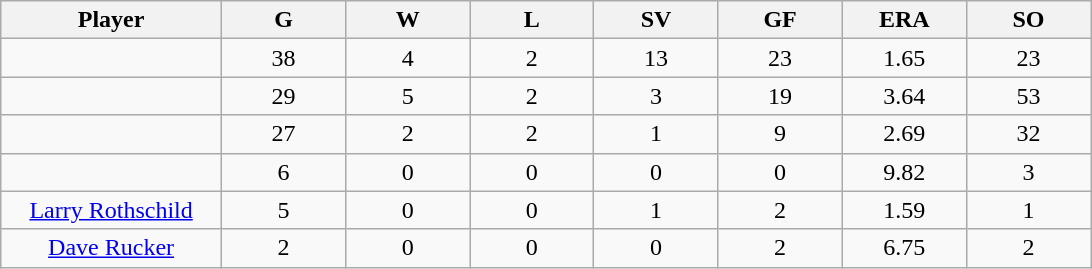<table class="wikitable sortable">
<tr>
<th bgcolor="#DDDDFF" width="16%">Player</th>
<th bgcolor="#DDDDFF" width="9%">G</th>
<th bgcolor="#DDDDFF" width="9%">W</th>
<th bgcolor="#DDDDFF" width="9%">L</th>
<th bgcolor="#DDDDFF" width="9%">SV</th>
<th bgcolor="#DDDDFF" width="9%">GF</th>
<th bgcolor="#DDDDFF" width="9%">ERA</th>
<th bgcolor="#DDDDFF" width="9%">SO</th>
</tr>
<tr align="center">
<td></td>
<td>38</td>
<td>4</td>
<td>2</td>
<td>13</td>
<td>23</td>
<td>1.65</td>
<td>23</td>
</tr>
<tr align="center">
<td></td>
<td>29</td>
<td>5</td>
<td>2</td>
<td>3</td>
<td>19</td>
<td>3.64</td>
<td>53</td>
</tr>
<tr align=center>
<td></td>
<td>27</td>
<td>2</td>
<td>2</td>
<td>1</td>
<td>9</td>
<td>2.69</td>
<td>32</td>
</tr>
<tr align="center">
<td></td>
<td>6</td>
<td>0</td>
<td>0</td>
<td>0</td>
<td>0</td>
<td>9.82</td>
<td>3</td>
</tr>
<tr align=center>
<td><a href='#'>Larry Rothschild</a></td>
<td>5</td>
<td>0</td>
<td>0</td>
<td>1</td>
<td>2</td>
<td>1.59</td>
<td>1</td>
</tr>
<tr align=center>
<td><a href='#'>Dave Rucker</a></td>
<td>2</td>
<td>0</td>
<td>0</td>
<td>0</td>
<td>2</td>
<td>6.75</td>
<td>2</td>
</tr>
</table>
